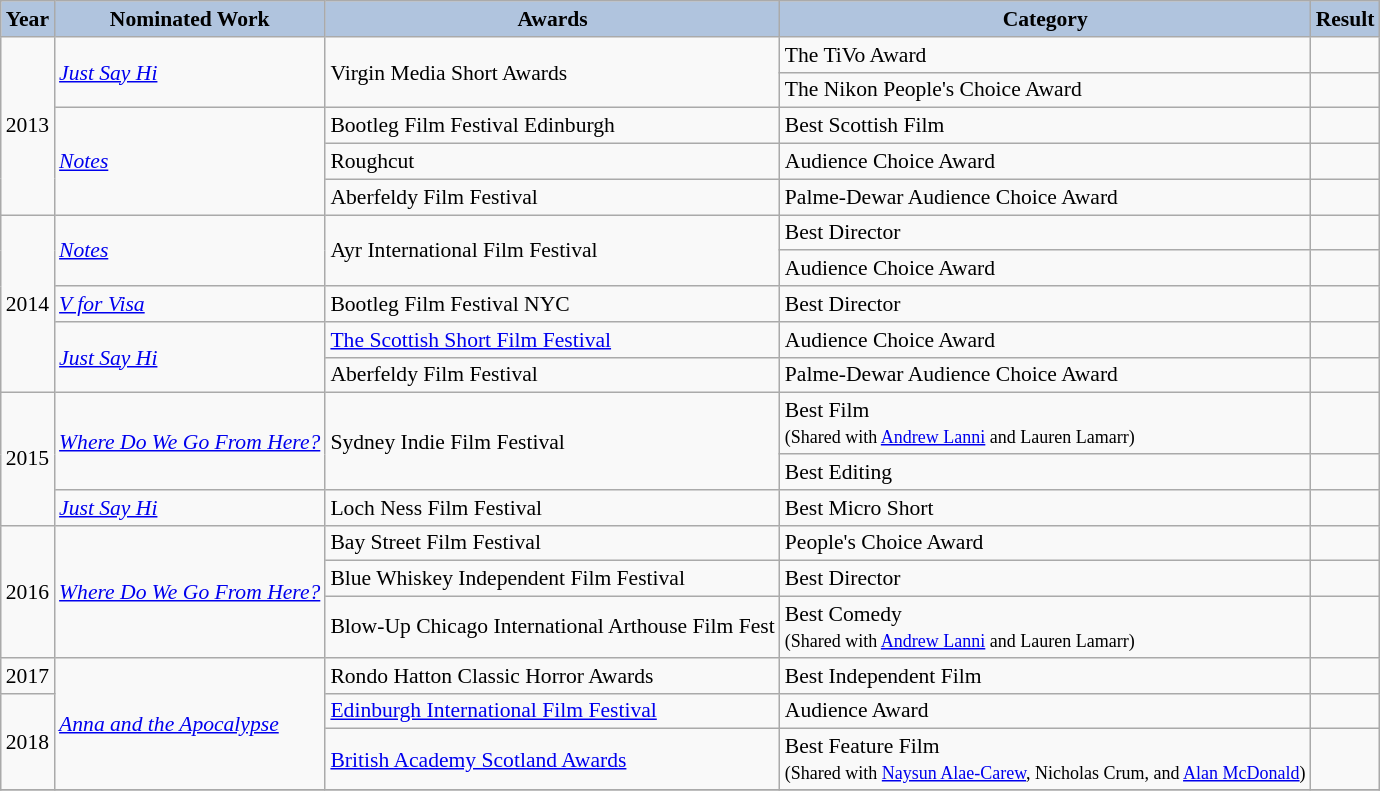<table class="wikitable" style="font-size:90%">
<tr style="text-align:centr;">
<th style="background:#B0C4DE;">Year</th>
<th style="background:#B0C4DE;">Nominated Work</th>
<th style="background:#B0C4DE;">Awards</th>
<th style="background:#B0C4DE;">Category</th>
<th style="background:#B0C4DE;">Result</th>
</tr>
<tr>
<td rowspan=5>2013</td>
<td rowspan=2><em><a href='#'>Just Say Hi</a></em></td>
<td rowspan=2>Virgin Media Short Awards</td>
<td>The TiVo Award</td>
<td></td>
</tr>
<tr>
<td>The Nikon People's Choice Award</td>
<td></td>
</tr>
<tr>
<td rowspan=3><em><a href='#'>Notes</a></em></td>
<td>Bootleg Film Festival Edinburgh</td>
<td>Best Scottish Film</td>
<td></td>
</tr>
<tr>
<td>Roughcut</td>
<td>Audience Choice Award</td>
<td></td>
</tr>
<tr>
<td>Aberfeldy Film Festival</td>
<td>Palme-Dewar Audience Choice Award</td>
<td></td>
</tr>
<tr>
<td rowspan=5>2014</td>
<td rowspan=2><em><a href='#'>Notes</a></em></td>
<td rowspan=2>Ayr International Film Festival</td>
<td>Best Director</td>
<td></td>
</tr>
<tr>
<td>Audience Choice Award</td>
<td></td>
</tr>
<tr>
<td><em><a href='#'>V for Visa</a></em></td>
<td>Bootleg Film Festival NYC</td>
<td>Best Director</td>
<td></td>
</tr>
<tr>
<td rowspan=2><em><a href='#'>Just Say Hi</a></em></td>
<td><a href='#'>The Scottish Short Film Festival</a></td>
<td>Audience Choice Award</td>
<td></td>
</tr>
<tr>
<td>Aberfeldy Film Festival</td>
<td>Palme-Dewar Audience Choice Award</td>
<td></td>
</tr>
<tr>
<td rowspan=3>2015</td>
<td rowspan=2><em><a href='#'>Where Do We Go From Here?</a></em></td>
<td rowspan=2>Sydney Indie Film Festival</td>
<td>Best Film<br><small>(Shared with <a href='#'>Andrew Lanni</a> and Lauren Lamarr)</small></td>
<td></td>
</tr>
<tr>
<td>Best Editing</td>
<td></td>
</tr>
<tr>
<td><em><a href='#'>Just Say Hi</a></em></td>
<td>Loch Ness Film Festival</td>
<td>Best Micro Short</td>
<td></td>
</tr>
<tr>
<td rowspan="3">2016</td>
<td rowspan=3><em><a href='#'>Where Do We Go From Here?</a></em></td>
<td>Bay Street Film Festival</td>
<td>People's Choice Award</td>
<td></td>
</tr>
<tr>
<td>Blue Whiskey Independent Film Festival</td>
<td>Best Director</td>
<td></td>
</tr>
<tr>
<td>Blow-Up Chicago International Arthouse Film Fest</td>
<td>Best Comedy<br><small>(Shared with <a href='#'>Andrew Lanni</a> and Lauren Lamarr)</small></td>
<td></td>
</tr>
<tr>
<td rowspan="1">2017</td>
<td rowspan=3><em><a href='#'>Anna and the Apocalypse</a></em></td>
<td>Rondo Hatton Classic Horror Awards</td>
<td>Best Independent Film</td>
<td></td>
</tr>
<tr>
<td rowspan="2">2018</td>
<td><a href='#'>Edinburgh International Film Festival</a></td>
<td>Audience Award</td>
<td></td>
</tr>
<tr>
<td><a href='#'>British Academy Scotland Awards</a></td>
<td>Best Feature Film<br><small>(Shared with <a href='#'>Naysun Alae-Carew</a>, Nicholas Crum, and <a href='#'>Alan McDonald</a>)</small></td>
<td></td>
</tr>
<tr>
</tr>
</table>
